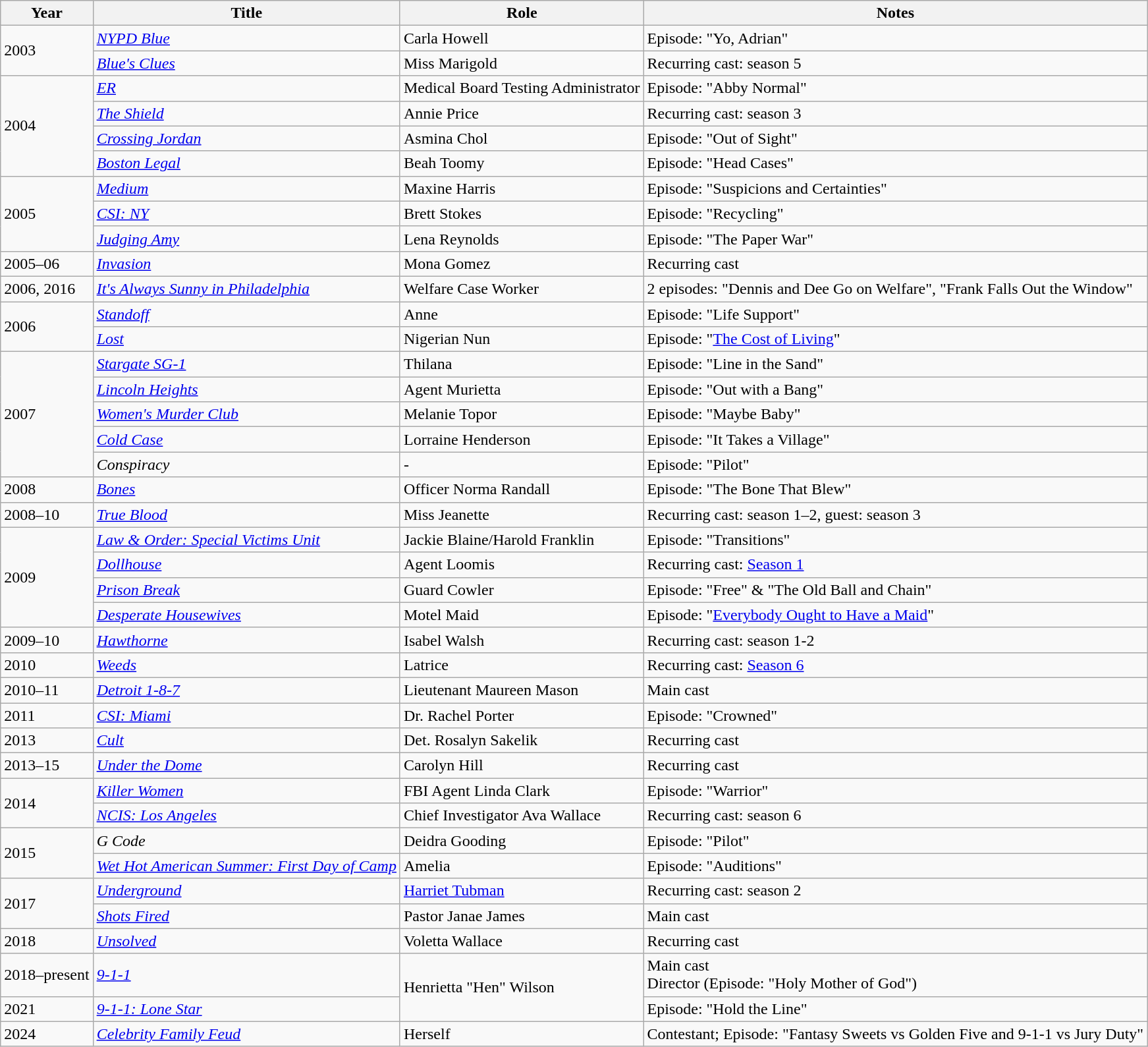<table class="wikitable sortable">
<tr>
<th>Year</th>
<th>Title</th>
<th>Role</th>
<th class="unsortable">Notes</th>
</tr>
<tr>
<td rowspan="2">2003</td>
<td><em><a href='#'>NYPD Blue</a></em></td>
<td>Carla Howell</td>
<td>Episode: "Yo, Adrian"</td>
</tr>
<tr>
<td><em><a href='#'>Blue's Clues</a></em></td>
<td>Miss Marigold</td>
<td>Recurring cast: season 5</td>
</tr>
<tr>
<td rowspan="4">2004</td>
<td><em><a href='#'>ER</a></em></td>
<td>Medical Board Testing Administrator</td>
<td>Episode: "Abby Normal"</td>
</tr>
<tr>
<td><em><a href='#'>The Shield</a></em></td>
<td>Annie Price</td>
<td>Recurring cast: season 3</td>
</tr>
<tr>
<td><em><a href='#'>Crossing Jordan</a></em></td>
<td>Asmina Chol</td>
<td>Episode: "Out of Sight"</td>
</tr>
<tr>
<td><em><a href='#'>Boston Legal</a></em></td>
<td>Beah Toomy</td>
<td>Episode: "Head Cases"</td>
</tr>
<tr>
<td rowspan="3">2005</td>
<td><em><a href='#'>Medium</a></em></td>
<td>Maxine Harris</td>
<td>Episode: "Suspicions and Certainties"</td>
</tr>
<tr>
<td><em><a href='#'>CSI: NY</a></em></td>
<td>Brett Stokes</td>
<td>Episode: "Recycling"</td>
</tr>
<tr>
<td><em><a href='#'>Judging Amy</a></em></td>
<td>Lena Reynolds</td>
<td>Episode: "The Paper War"</td>
</tr>
<tr>
<td>2005–06</td>
<td><em><a href='#'>Invasion</a></em></td>
<td>Mona Gomez</td>
<td>Recurring cast</td>
</tr>
<tr>
<td>2006, 2016</td>
<td><em><a href='#'>It's Always Sunny in Philadelphia</a></em></td>
<td>Welfare Case Worker</td>
<td>2 episodes: "Dennis and Dee Go on Welfare", "Frank Falls Out the Window"</td>
</tr>
<tr>
<td rowspan="2">2006</td>
<td><em><a href='#'>Standoff</a></em></td>
<td>Anne</td>
<td>Episode: "Life Support"</td>
</tr>
<tr>
<td><em><a href='#'>Lost</a></em></td>
<td>Nigerian Nun</td>
<td>Episode: "<a href='#'>The Cost of Living</a>"</td>
</tr>
<tr>
<td rowspan="5">2007</td>
<td><em><a href='#'>Stargate SG-1</a></em></td>
<td>Thilana</td>
<td>Episode: "Line in the Sand"</td>
</tr>
<tr>
<td><em><a href='#'>Lincoln Heights</a></em></td>
<td>Agent Murietta</td>
<td>Episode: "Out with a Bang"</td>
</tr>
<tr>
<td><em><a href='#'>Women's Murder Club</a></em></td>
<td>Melanie Topor</td>
<td>Episode: "Maybe Baby"</td>
</tr>
<tr>
<td><em><a href='#'>Cold Case</a></em></td>
<td>Lorraine Henderson</td>
<td>Episode: "It Takes a Village"</td>
</tr>
<tr>
<td><em>Conspiracy</em></td>
<td>-</td>
<td>Episode: "Pilot"</td>
</tr>
<tr>
<td>2008</td>
<td><em><a href='#'>Bones</a></em></td>
<td>Officer Norma Randall</td>
<td>Episode: "The Bone That Blew"</td>
</tr>
<tr>
<td>2008–10</td>
<td><em><a href='#'>True Blood</a></em></td>
<td>Miss Jeanette</td>
<td>Recurring cast: season 1–2, guest: season 3</td>
</tr>
<tr>
<td rowspan="4">2009</td>
<td><em><a href='#'>Law & Order: Special Victims Unit</a></em></td>
<td>Jackie Blaine/Harold Franklin</td>
<td>Episode: "Transitions"</td>
</tr>
<tr>
<td><em><a href='#'>Dollhouse</a></em></td>
<td>Agent Loomis</td>
<td>Recurring cast: <a href='#'>Season 1</a></td>
</tr>
<tr>
<td><em><a href='#'>Prison Break</a></em></td>
<td>Guard Cowler</td>
<td>Episode: "Free" & "The Old Ball and Chain"</td>
</tr>
<tr>
<td><em><a href='#'>Desperate Housewives</a></em></td>
<td>Motel Maid</td>
<td>Episode: "<a href='#'>Everybody Ought to Have a Maid</a>"</td>
</tr>
<tr>
<td>2009–10</td>
<td><em><a href='#'>Hawthorne</a></em></td>
<td>Isabel Walsh</td>
<td>Recurring cast: season 1-2</td>
</tr>
<tr>
<td>2010</td>
<td><em><a href='#'>Weeds</a></em></td>
<td>Latrice</td>
<td>Recurring cast: <a href='#'>Season 6</a></td>
</tr>
<tr>
<td>2010–11</td>
<td><em><a href='#'>Detroit 1-8-7</a></em></td>
<td>Lieutenant Maureen Mason</td>
<td>Main cast</td>
</tr>
<tr>
<td>2011</td>
<td><em><a href='#'>CSI: Miami</a></em></td>
<td>Dr. Rachel Porter</td>
<td>Episode: "Crowned"</td>
</tr>
<tr>
<td>2013</td>
<td><em><a href='#'>Cult</a></em></td>
<td>Det. Rosalyn Sakelik</td>
<td>Recurring cast</td>
</tr>
<tr>
<td>2013–15</td>
<td><em><a href='#'>Under the Dome</a></em></td>
<td>Carolyn Hill</td>
<td>Recurring cast</td>
</tr>
<tr>
<td rowspan="2">2014</td>
<td><em><a href='#'>Killer Women</a></em></td>
<td>FBI Agent Linda Clark</td>
<td>Episode: "Warrior"</td>
</tr>
<tr>
<td><em><a href='#'>NCIS: Los Angeles</a></em></td>
<td>Chief Investigator Ava Wallace</td>
<td>Recurring cast: season 6</td>
</tr>
<tr>
<td rowspan="2">2015</td>
<td><em>G Code</em></td>
<td>Deidra Gooding</td>
<td>Episode: "Pilot"</td>
</tr>
<tr>
<td><em><a href='#'>Wet Hot American Summer: First Day of Camp</a></em></td>
<td>Amelia</td>
<td>Episode: "Auditions"</td>
</tr>
<tr>
<td rowspan="2">2017</td>
<td><em><a href='#'>Underground</a></em></td>
<td><a href='#'>Harriet Tubman</a></td>
<td>Recurring cast: season 2</td>
</tr>
<tr>
<td><em><a href='#'>Shots Fired</a></em></td>
<td>Pastor Janae James</td>
<td>Main cast</td>
</tr>
<tr>
<td>2018</td>
<td><em><a href='#'>Unsolved</a></em></td>
<td>Voletta Wallace</td>
<td>Recurring cast</td>
</tr>
<tr>
<td>2018–present</td>
<td><em><a href='#'>9-1-1</a></em></td>
<td rowspan="2">Henrietta "Hen" Wilson</td>
<td>Main cast <br> Director (Episode: "Holy Mother of God")</td>
</tr>
<tr>
<td>2021</td>
<td><em><a href='#'>9-1-1: Lone Star</a></em></td>
<td>Episode: "Hold the Line"</td>
</tr>
<tr>
<td>2024</td>
<td><em><a href='#'>Celebrity Family Feud</a></em></td>
<td>Herself</td>
<td>Contestant; Episode: "Fantasy Sweets vs Golden Five and 9-1-1 vs Jury Duty"</td>
</tr>
</table>
